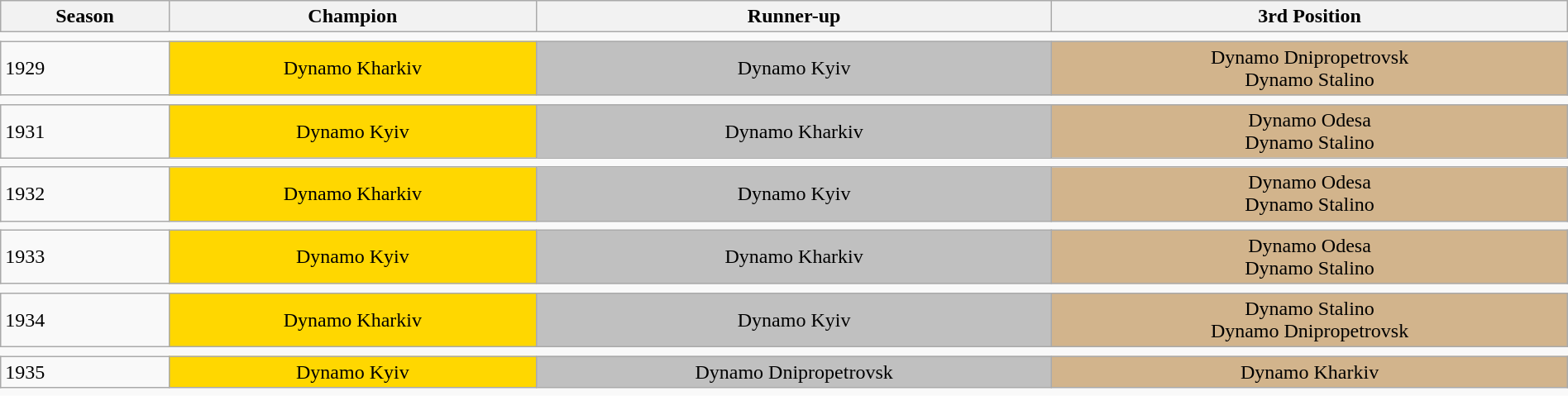<table class="wikitable" width=100% align=center style="border:2px black;">
<tr>
<th>Season</th>
<th>Champion</th>
<th>Runner-up</th>
<th>3rd Position</th>
</tr>
<tr>
<td colspan=5 style="border:1px black;"></td>
</tr>
<tr>
<td>1929</td>
<td align=center bgcolor=gold>Dynamo Kharkiv</td>
<td align=center bgcolor=silver>Dynamo Kyiv</td>
<td align=center bgcolor=tan>Dynamo Dnipropetrovsk<br>Dynamo Stalino</td>
</tr>
<tr>
<td colspan=5 style="border:1px black;"></td>
</tr>
<tr>
<td>1931</td>
<td align=center bgcolor=gold>Dynamo Kyiv</td>
<td align=center bgcolor=silver>Dynamo Kharkiv</td>
<td align=center bgcolor=tan>Dynamo Odesa<br>Dynamo Stalino</td>
</tr>
<tr>
<td colspan=5 style="border:1px black;"></td>
</tr>
<tr>
<td>1932</td>
<td align=center bgcolor=gold>Dynamo Kharkiv</td>
<td align=center bgcolor=silver>Dynamo Kyiv</td>
<td align=center bgcolor=tan>Dynamo Odesa<br>Dynamo Stalino</td>
</tr>
<tr>
<td colspan=5 style="border:1px black;"></td>
</tr>
<tr>
<td>1933</td>
<td align=center bgcolor=gold>Dynamo Kyiv</td>
<td align=center bgcolor=silver>Dynamo Kharkiv</td>
<td align=center bgcolor=tan>Dynamo Odesa<br>Dynamo Stalino</td>
</tr>
<tr>
<td colspan=5 style="border:1px black;"></td>
</tr>
<tr>
<td>1934</td>
<td align=center bgcolor=gold>Dynamo Kharkiv</td>
<td align=center bgcolor=silver>Dynamo Kyiv</td>
<td align=center bgcolor=tan>Dynamo Stalino<br>Dynamo Dnipropetrovsk</td>
</tr>
<tr>
<td colspan=5 style="border:1px black;"></td>
</tr>
<tr>
<td>1935</td>
<td align=center bgcolor=gold>Dynamo Kyiv</td>
<td align=center bgcolor=silver>Dynamo Dnipropetrovsk</td>
<td align=center bgcolor=tan>Dynamo Kharkiv</td>
</tr>
<tr>
<td colspan=5 style="border:1px black;"></td>
</tr>
</table>
